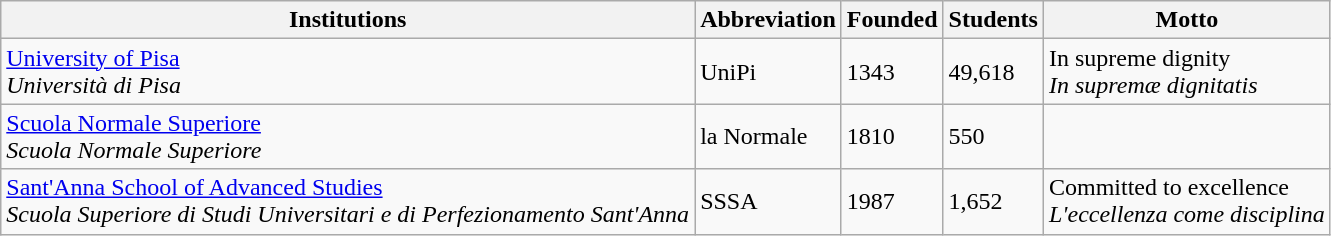<table class="wikitable">
<tr>
<th>Institutions</th>
<th>Abbreviation</th>
<th>Founded</th>
<th>Students</th>
<th><strong>Motto</strong></th>
</tr>
<tr>
<td><a href='#'>University of Pisa</a><br><em>Università di Pisa</em></td>
<td>UniPi</td>
<td>1343</td>
<td>49,618</td>
<td>In supreme dignity<br><em>In supremæ dignitatis</em></td>
</tr>
<tr>
<td><a href='#'>Scuola Normale Superiore</a><br><em>Scuola Normale Superiore</em></td>
<td>la Normale</td>
<td>1810</td>
<td>550</td>
<td></td>
</tr>
<tr>
<td><a href='#'>Sant'Anna School of Advanced Studies</a><br><em>Scuola Superiore di Studi Universitari e di Perfezionamento Sant'Anna</em></td>
<td>SSSA</td>
<td>1987</td>
<td>1,652</td>
<td>Committed to excellence<br><em>L'eccellenza come disciplina</em></td>
</tr>
</table>
